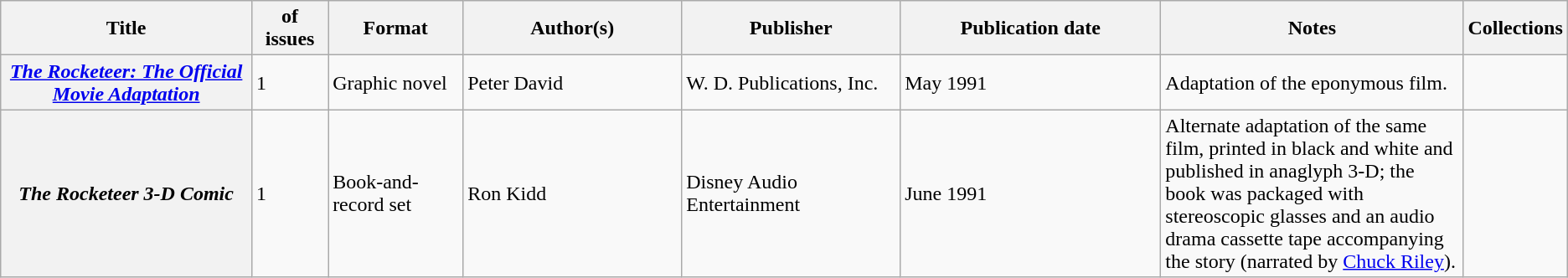<table class="wikitable">
<tr>
<th>Title</th>
<th style="width:40pt"> of issues</th>
<th style="width:75pt">Format</th>
<th style="width:125pt">Author(s)</th>
<th style="width:125pt">Publisher</th>
<th style="width:150pt">Publication date</th>
<th style="width:175pt">Notes</th>
<th>Collections</th>
</tr>
<tr>
<th><em><a href='#'>The Rocketeer: The Official Movie Adaptation</a></em></th>
<td>1</td>
<td>Graphic novel</td>
<td>Peter David</td>
<td>W. D. Publications, Inc.</td>
<td>May 1991</td>
<td>Adaptation of the eponymous film.</td>
<td></td>
</tr>
<tr>
<th><em>The Rocketeer 3-D Comic</em></th>
<td>1</td>
<td>Book-and-record set</td>
<td>Ron Kidd</td>
<td>Disney Audio Entertainment</td>
<td>June 1991</td>
<td>Alternate adaptation of the same film, printed in black and white and published in anaglyph 3-D; the book was packaged with stereoscopic glasses and an audio drama cassette tape accompanying the story (narrated by <a href='#'>Chuck Riley</a>).</td>
<td></td>
</tr>
</table>
